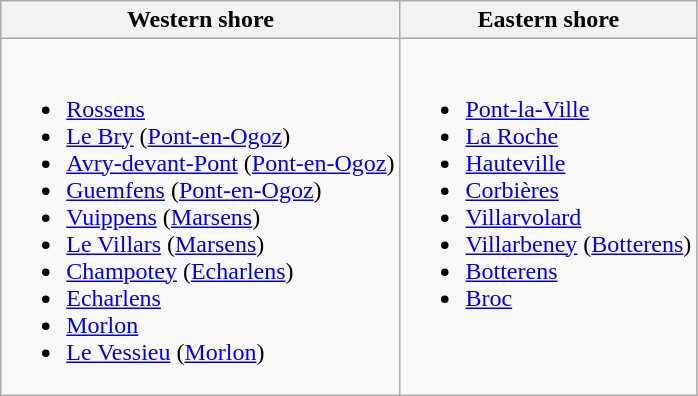<table class="wikitable">
<tr>
<th>Western shore</th>
<th>Eastern shore</th>
</tr>
<tr valign=top>
<td><br><ul><li><a href='#'>Rossens</a></li><li><a href='#'>Le Bry</a> (<a href='#'>Pont-en-Ogoz</a>)</li><li><a href='#'>Avry-devant-Pont</a> (<a href='#'>Pont-en-Ogoz</a>)</li><li><a href='#'>Guemfens</a> (<a href='#'>Pont-en-Ogoz</a>)</li><li><a href='#'>Vuippens</a> (<a href='#'>Marsens</a>)</li><li><a href='#'>Le Villars</a> (<a href='#'>Marsens</a>)</li><li><a href='#'>Champotey</a> (<a href='#'>Echarlens</a>)</li><li><a href='#'>Echarlens</a></li><li><a href='#'>Morlon</a></li><li><a href='#'>Le Vessieu</a> (<a href='#'>Morlon</a>)</li></ul></td>
<td><br><ul><li><a href='#'>Pont-la-Ville</a></li><li><a href='#'>La Roche</a></li><li><a href='#'>Hauteville</a></li><li><a href='#'>Corbières</a></li><li><a href='#'>Villarvolard</a></li><li><a href='#'>Villarbeney</a> (<a href='#'>Botterens</a>)</li><li><a href='#'>Botterens</a></li><li><a href='#'>Broc</a></li></ul></td>
</tr>
</table>
